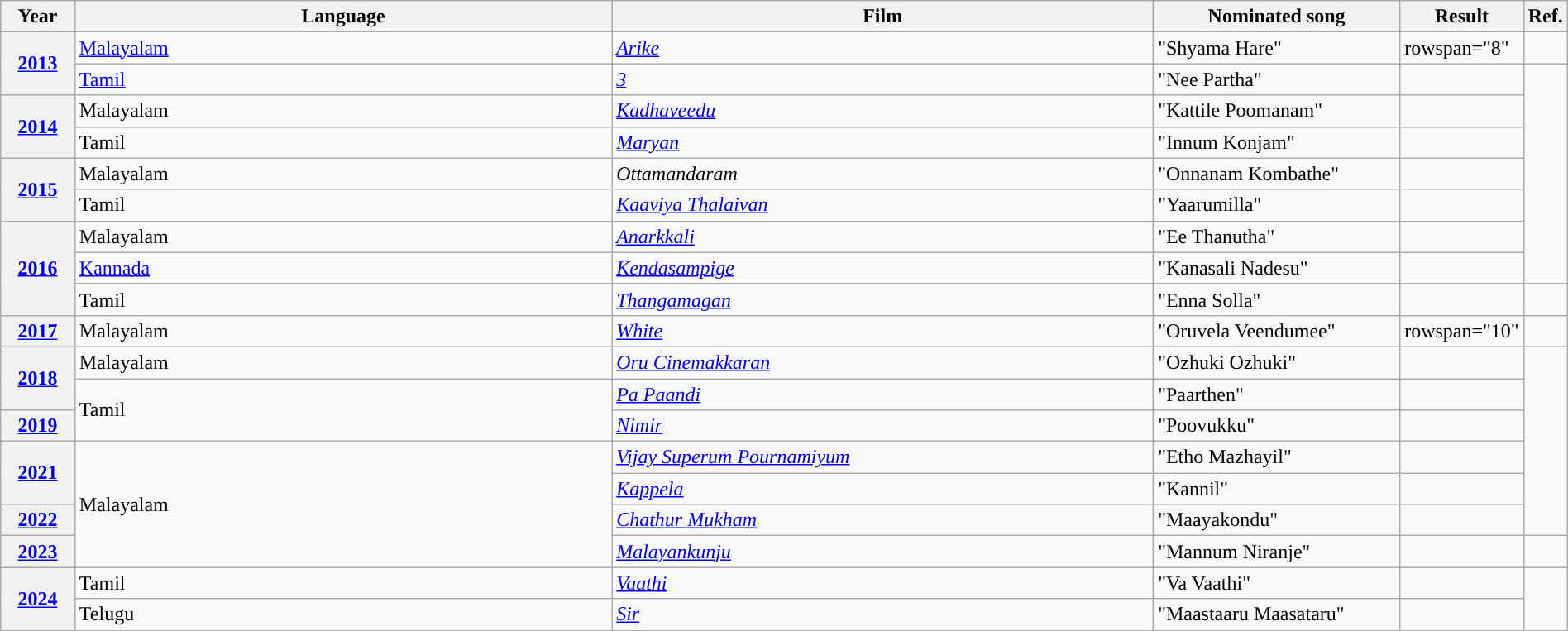<table class="wikitable plainrowheaders" width="100%" textcolor:#000;">
<tr>
<th scope="col" width=5%><strong>Year</strong></th>
<th scope="col" width=39%><strong>Language</strong></th>
<th scope="col" width=39%><strong>Film</strong></th>
<th scope="col" width=39%><strong>Nominated song</strong></th>
<th scope="col" width=15%><strong>Result</strong></th>
<th scope="col" width=2%><strong>Ref.</strong></th>
</tr>
<tr>
<th scope="row" rowspan="2"><a href='#'>2013</a></th>
<td><a href='#'>Malayalam</a></td>
<td><em><a href='#'>Arike</a></em></td>
<td>"Shyama Hare"</td>
<td>rowspan="8" </td>
<td></td>
</tr>
<tr>
<td><a href='#'>Tamil</a></td>
<td><em><a href='#'>3</a></em></td>
<td>"Nee Partha"</td>
<td></td>
</tr>
<tr>
<th scope="row" rowspan="2"><a href='#'>2014</a></th>
<td>Malayalam</td>
<td><em><a href='#'>Kadhaveedu</a></em></td>
<td>"Kattile Poomanam"</td>
<td></td>
</tr>
<tr>
<td>Tamil</td>
<td><em><a href='#'>Maryan</a></em></td>
<td>"Innum Konjam"</td>
<td></td>
</tr>
<tr>
<th scope="row" rowspan="2"><a href='#'>2015</a></th>
<td>Malayalam</td>
<td><em>Ottamandaram</em></td>
<td>"Onnanam Kombathe"</td>
<td></td>
</tr>
<tr>
<td>Tamil</td>
<td><em><a href='#'>Kaaviya Thalaivan</a></em></td>
<td>"Yaarumilla"</td>
<td></td>
</tr>
<tr>
<th scope="row" rowspan="3"><a href='#'>2016</a></th>
<td>Malayalam</td>
<td><em><a href='#'>Anarkkali</a></em></td>
<td>"Ee Thanutha"</td>
<td></td>
</tr>
<tr>
<td><a href='#'>Kannada</a></td>
<td><em><a href='#'>Kendasampige</a></em></td>
<td>"Kanasali Nadesu"</td>
<td></td>
</tr>
<tr>
<td>Tamil</td>
<td><em><a href='#'>Thangamagan</a></em></td>
<td>"Enna Solla"</td>
<td></td>
<td></td>
</tr>
<tr>
<th scope="row"><a href='#'>2017</a></th>
<td>Malayalam</td>
<td><em><a href='#'>White</a></em></td>
<td>"Oruvela Veendumee"</td>
<td>rowspan="10" </td>
<td></td>
</tr>
<tr>
<th scope="row" rowspan="2"><a href='#'>2018</a></th>
<td>Malayalam</td>
<td><em><a href='#'>Oru Cinemakkaran</a></em></td>
<td>"Ozhuki Ozhuki"</td>
<td></td>
</tr>
<tr>
<td rowspan="2">Tamil</td>
<td><em><a href='#'>Pa Paandi</a></em></td>
<td>"Paarthen"</td>
<td></td>
</tr>
<tr>
<th scope="row" rowspan="1"><a href='#'>2019</a></th>
<td><em><a href='#'>Nimir</a></em></td>
<td>"Poovukku"</td>
<td></td>
</tr>
<tr>
<th scope="row" rowspan="2"><a href='#'>2021</a></th>
<td rowspan="4">Malayalam</td>
<td><em><a href='#'>Vijay Superum Pournamiyum</a></em></td>
<td>"Etho Mazhayil"</td>
<td></td>
</tr>
<tr>
<td><em><a href='#'>Kappela</a></em></td>
<td>"Kannil"</td>
<td></td>
</tr>
<tr>
<th scope="row" rowspan="1"><a href='#'>2022</a></th>
<td><em><a href='#'>Chathur Mukham</a></em></td>
<td>"Maayakondu"</td>
<td></td>
</tr>
<tr>
<th scope="row" rowspan="1"><a href='#'>2023</a></th>
<td><em><a href='#'>Malayankunju</a></em></td>
<td>"Mannum Niranje"</td>
<td></td>
<td></td>
</tr>
<tr>
<th scope="row" rowspan="2"><a href='#'>2024</a></th>
<td>Tamil</td>
<td><em><a href='#'>Vaathi</a></em></td>
<td>"Va Vaathi"</td>
<td></td>
</tr>
<tr>
<td>Telugu</td>
<td><em><a href='#'>Sir</a></em></td>
<td>"Maastaaru Maasataru"</td>
<td></td>
</tr>
</table>
